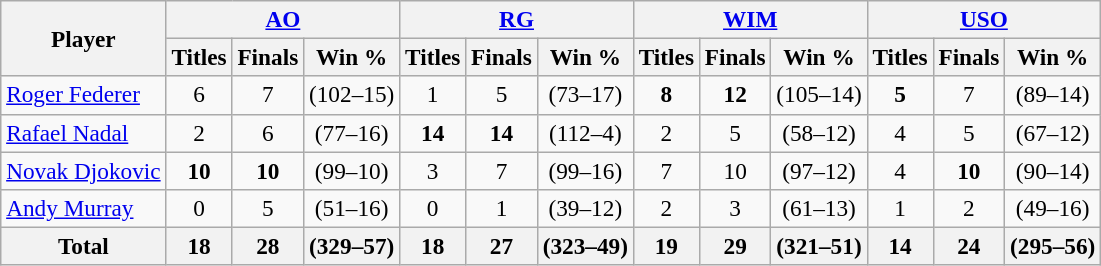<table class="wikitable" style="text-align:center;font-size:97%">
<tr>
<th rowspan="2">Player</th>
<th colspan="3"><a href='#'>AO</a></th>
<th colspan="3"><a href='#'>RG</a></th>
<th colspan="3"><a href='#'>WIM</a></th>
<th colspan="3"><a href='#'>USO</a></th>
</tr>
<tr>
<th>Titles</th>
<th>Finals</th>
<th>Win %</th>
<th>Titles</th>
<th>Finals</th>
<th>Win %</th>
<th>Titles</th>
<th>Finals</th>
<th>Win %</th>
<th>Titles</th>
<th>Finals</th>
<th>Win %</th>
</tr>
<tr>
<td style="text-align:left "> <a href='#'>Roger Federer</a></td>
<td>6</td>
<td>7</td>
<td> (102–15)</td>
<td>1</td>
<td>5</td>
<td> (73–17)</td>
<td><strong>8</strong></td>
<td><strong>12</strong></td>
<td> (105–14)</td>
<td><strong>5</strong></td>
<td>7</td>
<td> (89–14)</td>
</tr>
<tr>
<td style="text-align:left "> <a href='#'>Rafael Nadal</a></td>
<td>2</td>
<td>6</td>
<td> (77–16)</td>
<td><strong>14</strong></td>
<td><strong>14</strong></td>
<td> (112–4)</td>
<td>2</td>
<td>5</td>
<td> (58–12)</td>
<td>4</td>
<td>5</td>
<td> (67–12)</td>
</tr>
<tr>
<td style="text-align:left "> <a href='#'>Novak Djokovic</a></td>
<td><strong>10</strong></td>
<td><strong>10</strong></td>
<td> (99–10)</td>
<td>3</td>
<td>7</td>
<td> (99–16)</td>
<td>7</td>
<td>10</td>
<td> (97–12)</td>
<td>4</td>
<td><strong>10</strong></td>
<td> (90–14)</td>
</tr>
<tr>
<td style="text-align:left "> <a href='#'>Andy Murray</a></td>
<td>0</td>
<td>5</td>
<td> (51–16)</td>
<td>0</td>
<td>1</td>
<td> (39–12)</td>
<td>2</td>
<td>3</td>
<td> (61–13)</td>
<td>1</td>
<td>2</td>
<td> (49–16)</td>
</tr>
<tr>
<th>Total</th>
<th>18</th>
<th>28</th>
<th> (329–57)</th>
<th>18</th>
<th>27</th>
<th> (323–49)</th>
<th>19</th>
<th>29</th>
<th> (321–51)</th>
<th>14</th>
<th>24</th>
<th> (295–56)</th>
</tr>
</table>
